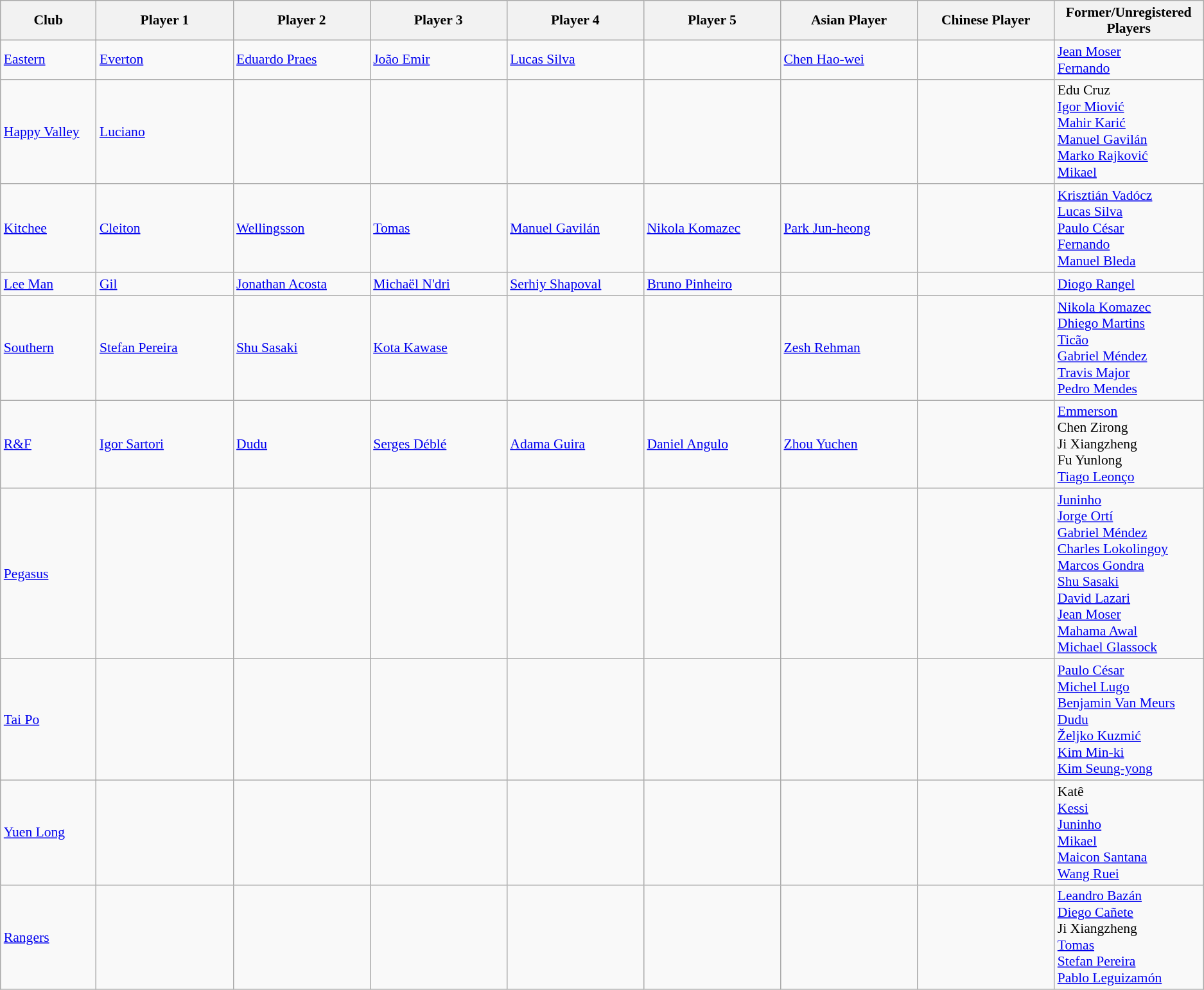<table class="wikitable" style="font-size:90%;">
<tr>
<th style="width:7%">Club</th>
<th style="width:10%">Player 1</th>
<th style="width:10%">Player 2</th>
<th style="width:10%">Player 3</th>
<th style="width:10%">Player 4</th>
<th style="width:10%">Player 5</th>
<th style="width:10%">Asian Player</th>
<th style="width:10%">Chinese Player</th>
<th style="width:10%">Former/Unregistered Players</th>
</tr>
<tr>
<td><a href='#'>Eastern</a></td>
<td> <a href='#'>Everton</a></td>
<td> <a href='#'>Eduardo Praes</a></td>
<td> <a href='#'>João Emir</a></td>
<td> <a href='#'>Lucas Silva</a></td>
<td></td>
<td> <a href='#'>Chen Hao-wei</a></td>
<td></td>
<td> <a href='#'>Jean Moser</a><br> <a href='#'>Fernando</a></td>
</tr>
<tr>
<td><a href='#'>Happy Valley</a></td>
<td> <a href='#'>Luciano</a></td>
<td></td>
<td></td>
<td></td>
<td></td>
<td></td>
<td></td>
<td> Edu Cruz <br>  <a href='#'>Igor Miović</a> <br>  <a href='#'>Mahir Karić</a> <br>  <a href='#'>Manuel Gavilán</a> <br>  <a href='#'>Marko Rajković</a><br> <a href='#'>Mikael</a></td>
</tr>
<tr>
<td><a href='#'>Kitchee</a></td>
<td> <a href='#'>Cleiton</a></td>
<td> <a href='#'>Wellingsson</a></td>
<td> <a href='#'>Tomas</a></td>
<td> <a href='#'>Manuel Gavilán</a></td>
<td> <a href='#'>Nikola Komazec</a></td>
<td> <a href='#'>Park Jun-heong</a></td>
<td></td>
<td> <a href='#'>Krisztián Vadócz</a><br> <a href='#'>Lucas Silva</a><br> <a href='#'>Paulo César</a><br> <a href='#'>Fernando</a><br> <a href='#'>Manuel Bleda</a></td>
</tr>
<tr>
<td><a href='#'>Lee Man</a></td>
<td> <a href='#'>Gil</a></td>
<td> <a href='#'>Jonathan Acosta</a></td>
<td> <a href='#'>Michaël N'dri</a></td>
<td> <a href='#'>Serhiy Shapoval</a></td>
<td> <a href='#'>Bruno Pinheiro</a></td>
<td></td>
<td></td>
<td> <a href='#'>Diogo Rangel</a></td>
</tr>
<tr>
<td><a href='#'>Southern</a></td>
<td> <a href='#'>Stefan Pereira</a></td>
<td> <a href='#'>Shu Sasaki</a></td>
<td> <a href='#'>Kota Kawase</a></td>
<td></td>
<td></td>
<td> <a href='#'>Zesh Rehman</a></td>
<td></td>
<td> <a href='#'>Nikola Komazec</a> <br>  <a href='#'>Dhiego Martins</a> <br>  <a href='#'>Ticão</a> <br>  <a href='#'>Gabriel Méndez</a> <br>  <a href='#'>Travis Major</a><br> <a href='#'>Pedro Mendes</a></td>
</tr>
<tr>
<td> <a href='#'>R&F</a></td>
<td> <a href='#'>Igor Sartori</a></td>
<td> <a href='#'>Dudu</a></td>
<td> <a href='#'>Serges Déblé</a></td>
<td> <a href='#'>Adama Guira</a></td>
<td> <a href='#'>Daniel Angulo</a></td>
<td> <a href='#'>Zhou Yuchen</a></td>
<td></td>
<td> <a href='#'>Emmerson</a> <br>  Chen Zirong <br>  Ji Xiangzheng <br>  Fu Yunlong<br> <a href='#'>Tiago Leonço</a></td>
</tr>
<tr>
<td><a href='#'>Pegasus</a></td>
<td></td>
<td></td>
<td></td>
<td></td>
<td></td>
<td></td>
<td></td>
<td> <a href='#'>Juninho</a><br> <a href='#'>Jorge Ortí</a><br> <a href='#'>Gabriel Méndez</a><br> <a href='#'>Charles Lokolingoy</a><br> <a href='#'>Marcos Gondra</a> <br>  <a href='#'>Shu Sasaki</a> <br>  <a href='#'>David Lazari</a> <br>  <a href='#'>Jean Moser</a> <br>  <a href='#'>Mahama Awal</a> <br>  <a href='#'>Michael Glassock</a></td>
</tr>
<tr>
<td><a href='#'>Tai Po</a></td>
<td></td>
<td></td>
<td></td>
<td></td>
<td></td>
<td></td>
<td></td>
<td> <a href='#'>Paulo César</a> <br>  <a href='#'>Michel Lugo</a> <br>  <a href='#'>Benjamin Van Meurs</a> <br>  <a href='#'>Dudu</a> <br>  <a href='#'>Željko Kuzmić</a> <br>  <a href='#'>Kim Min-ki</a> <br>  <a href='#'>Kim Seung-yong</a></td>
</tr>
<tr>
<td><a href='#'>Yuen Long</a></td>
<td></td>
<td></td>
<td></td>
<td></td>
<td></td>
<td></td>
<td></td>
<td> Katê <br>  <a href='#'>Kessi</a><br>   <a href='#'>Juninho</a> <br> <a href='#'>Mikael</a> <br>  <a href='#'>Maicon Santana</a> <br>  <a href='#'>Wang Ruei</a></td>
</tr>
<tr>
<td><a href='#'>Rangers</a></td>
<td></td>
<td></td>
<td></td>
<td></td>
<td></td>
<td></td>
<td></td>
<td> <a href='#'>Leandro Bazán</a> <br>  <a href='#'>Diego Cañete</a><br>  Ji Xiangzheng <br>  <a href='#'>Tomas</a> <br>  <a href='#'>Stefan Pereira</a> <br>  <a href='#'>Pablo Leguizamón</a></td>
</tr>
</table>
